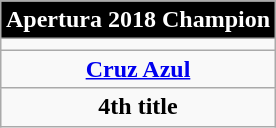<table class="wikitable" style="text-align: center; margin: 0 auto">
<tr>
<th style="color:#FFFFFF; background-color:#000000;">Apertura 2018 Champion</th>
</tr>
<tr>
<td></td>
</tr>
<tr>
<td><strong><a href='#'>Cruz Azul</a></strong></td>
</tr>
<tr>
<td><strong>4th title</strong></td>
</tr>
</table>
